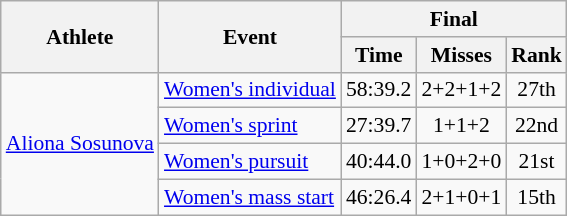<table class="wikitable" style="font-size:90%">
<tr>
<th rowspan="2">Athlete</th>
<th rowspan="2">Event</th>
<th colspan="3">Final</th>
</tr>
<tr>
<th>Time</th>
<th>Misses</th>
<th>Rank</th>
</tr>
<tr>
<td rowspan="4"><a href='#'>Aliona Sosunova</a></td>
<td><a href='#'>Women's individual</a></td>
<td align="center">58:39.2</td>
<td align="center">2+2+1+2</td>
<td align="center">27th</td>
</tr>
<tr>
<td><a href='#'>Women's sprint</a></td>
<td align="center">27:39.7</td>
<td align="center">1+1+2</td>
<td align="center">22nd</td>
</tr>
<tr>
<td><a href='#'>Women's pursuit</a></td>
<td align="center">40:44.0</td>
<td align="center">1+0+2+0</td>
<td align="center">21st</td>
</tr>
<tr>
<td><a href='#'>Women's mass start</a></td>
<td align="center">46:26.4</td>
<td align="center">2+1+0+1</td>
<td align="center">15th</td>
</tr>
</table>
